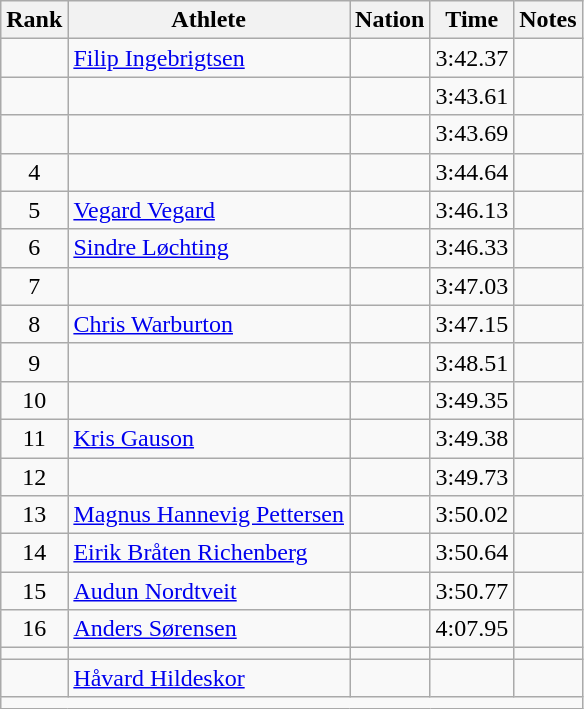<table class="wikitable mw-datatable sortable" style="text-align:center;">
<tr>
<th scope="col" style="width: 10px;">Rank</th>
<th scope="col">Athlete</th>
<th scope="col">Nation</th>
<th scope="col">Time</th>
<th scope="col">Notes</th>
</tr>
<tr>
<td></td>
<td align="left"><a href='#'>Filip Ingebrigtsen</a></td>
<td align="left"></td>
<td>3:42.37</td>
<td></td>
</tr>
<tr>
<td></td>
<td align="left"></td>
<td align="left"></td>
<td>3:43.61</td>
<td></td>
</tr>
<tr>
<td></td>
<td align="left"></td>
<td align="left"></td>
<td>3:43.69</td>
<td></td>
</tr>
<tr>
<td>4</td>
<td align="left"></td>
<td align="left"></td>
<td>3:44.64</td>
<td></td>
</tr>
<tr>
<td>5</td>
<td align="left"><a href='#'>Vegard Vegard</a></td>
<td align="left"></td>
<td>3:46.13</td>
<td></td>
</tr>
<tr>
<td>6</td>
<td align="left"><a href='#'>Sindre Løchting</a></td>
<td align="left"></td>
<td>3:46.33</td>
<td></td>
</tr>
<tr>
<td>7</td>
<td align="left"></td>
<td align="left"></td>
<td>3:47.03</td>
<td></td>
</tr>
<tr>
<td>8</td>
<td align="left"><a href='#'>Chris Warburton</a></td>
<td align="left"></td>
<td>3:47.15</td>
<td></td>
</tr>
<tr>
<td>9</td>
<td align="left"></td>
<td align="left"></td>
<td>3:48.51</td>
<td></td>
</tr>
<tr>
<td>10</td>
<td align="left"></td>
<td align="left"></td>
<td>3:49.35</td>
<td></td>
</tr>
<tr>
<td>11</td>
<td align="left"><a href='#'>Kris Gauson</a></td>
<td align="left"></td>
<td>3:49.38</td>
<td></td>
</tr>
<tr>
<td>12</td>
<td align="left"></td>
<td align="left"></td>
<td>3:49.73</td>
<td></td>
</tr>
<tr>
<td>13</td>
<td align="left"><a href='#'>Magnus Hannevig Pettersen</a></td>
<td align="left"></td>
<td>3:50.02</td>
<td></td>
</tr>
<tr>
<td>14</td>
<td align="left"><a href='#'>Eirik Bråten Richenberg</a></td>
<td align="left"></td>
<td>3:50.64</td>
<td></td>
</tr>
<tr>
<td>15</td>
<td align="left"><a href='#'>Audun Nordtveit</a></td>
<td align="left"></td>
<td>3:50.77</td>
<td></td>
</tr>
<tr>
<td>16</td>
<td align="left"><a href='#'>Anders Sørensen</a></td>
<td align="left"></td>
<td>4:07.95</td>
<td></td>
</tr>
<tr>
<td></td>
<td align="left"></td>
<td align="left"></td>
<td></td>
<td></td>
</tr>
<tr>
<td></td>
<td align="left"><a href='#'>Håvard Hildeskor</a></td>
<td align="left"></td>
<td></td>
<td></td>
</tr>
<tr class="sortbottom">
<td colspan="5"></td>
</tr>
</table>
